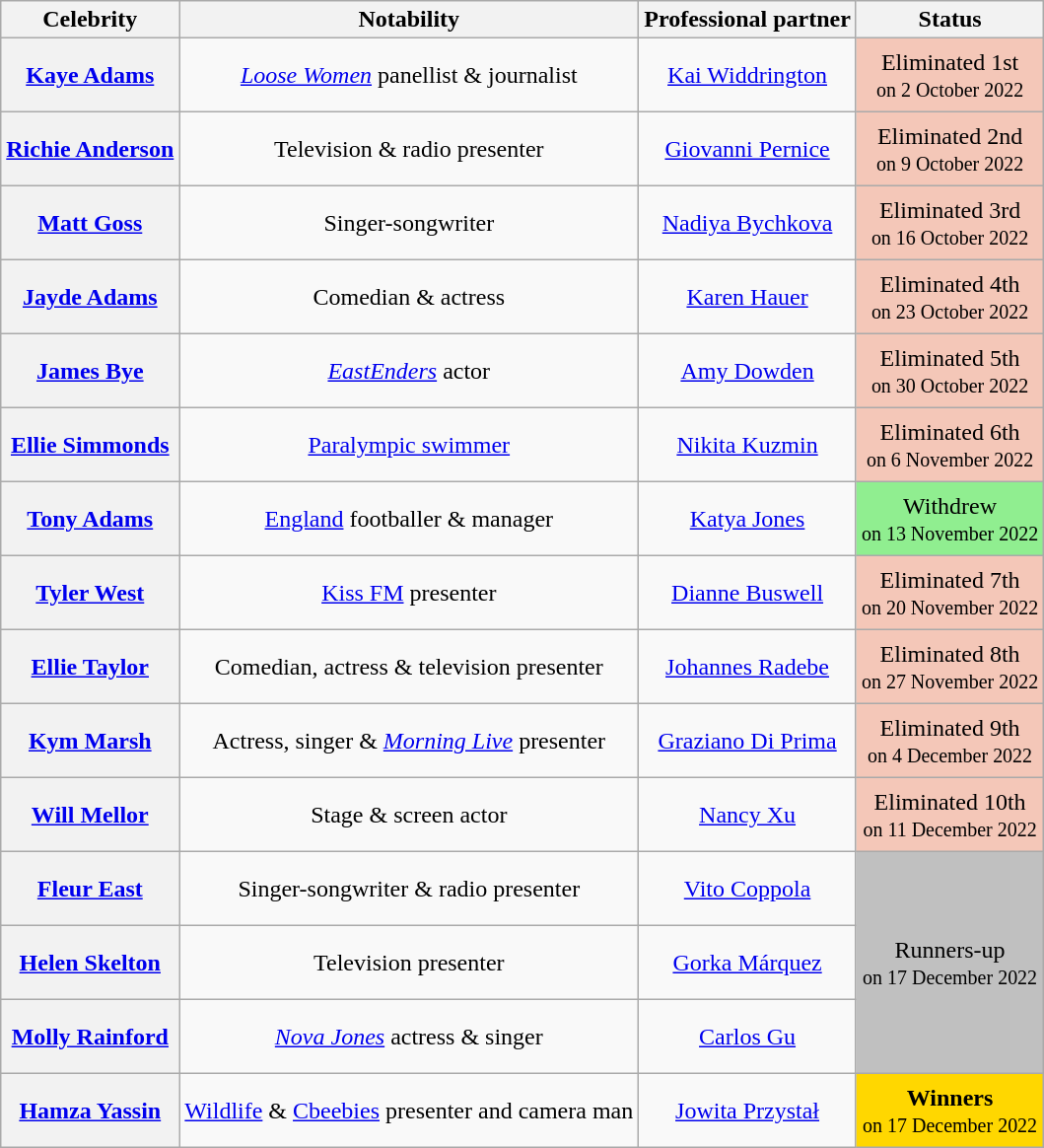<table class="wikitable sortable" style="text-align:center;">
<tr>
<th scope="col">Celebrity</th>
<th scope="col" class="unsortable">Notability</th>
<th scope="col">Professional partner</th>
<th scope="col">Status</th>
</tr>
<tr style="height:50px">
<th scope="row"><a href='#'>Kaye Adams</a></th>
<td><em><a href='#'>Loose Women</a></em> panellist & journalist</td>
<td><a href='#'>Kai Widdrington</a></td>
<td bgcolor="f4c7b8">Eliminated 1st<br><small>on 2 October 2022</small></td>
</tr>
<tr style="height:50px">
<th scope="row"><a href='#'>Richie Anderson</a></th>
<td>Television & radio presenter</td>
<td><a href='#'>Giovanni Pernice</a></td>
<td bgcolor="f4c7b8">Eliminated 2nd<br><small>on 9 October 2022</small></td>
</tr>
<tr style="height:50px">
<th scope="row"><a href='#'>Matt Goss</a></th>
<td>Singer-songwriter</td>
<td><a href='#'>Nadiya Bychkova</a></td>
<td bgcolor="f4c7b8">Eliminated 3rd<br><small>on 16 October 2022</small></td>
</tr>
<tr style="height:50px">
<th scope="row"><a href='#'>Jayde Adams</a></th>
<td>Comedian & actress</td>
<td><a href='#'>Karen Hauer</a></td>
<td bgcolor="f4c7b8">Eliminated 4th<br><small>on 23 October 2022</small></td>
</tr>
<tr style="height:50px">
<th scope="row"><a href='#'>James Bye</a></th>
<td><em><a href='#'>EastEnders</a></em> actor</td>
<td><a href='#'>Amy Dowden</a></td>
<td bgcolor="f4c7b8">Eliminated 5th<br><small>on 30 October 2022</small></td>
</tr>
<tr style="height:50px">
<th scope="row"><a href='#'>Ellie Simmonds</a></th>
<td><a href='#'>Paralympic swimmer</a></td>
<td><a href='#'>Nikita Kuzmin</a></td>
<td bgcolor="f4c7b8">Eliminated 6th<br><small>on 6 November 2022</small></td>
</tr>
<tr style="height:50px">
<th scope="row"><a href='#'>Tony Adams</a></th>
<td><a href='#'>England</a> footballer & manager</td>
<td><a href='#'>Katya Jones</a></td>
<td bgcolor="lightgreen">Withdrew<br><small>on 13 November 2022</small></td>
</tr>
<tr style="height:50px">
<th scope="row"><a href='#'>Tyler West</a></th>
<td><a href='#'>Kiss FM</a> presenter</td>
<td><a href='#'>Dianne Buswell</a></td>
<td bgcolor="f4c7b8">Eliminated 7th<br><small>on 20 November 2022</small></td>
</tr>
<tr style="height:50px">
<th scope="row"><a href='#'>Ellie Taylor</a></th>
<td>Comedian, actress & television presenter</td>
<td><a href='#'>Johannes Radebe</a></td>
<td bgcolor="f4c7b8">Eliminated 8th<br><small>on 27 November 2022</small></td>
</tr>
<tr style="height:50px">
<th scope="row"><a href='#'>Kym Marsh</a></th>
<td>Actress, singer & <em><a href='#'>Morning Live</a></em> presenter</td>
<td><a href='#'>Graziano Di Prima</a></td>
<td bgcolor="f4c7b8">Eliminated 9th<br><small>on 4 December 2022</small></td>
</tr>
<tr style="height:50px">
<th scope="row"><a href='#'>Will Mellor</a></th>
<td>Stage & screen actor</td>
<td><a href='#'>Nancy Xu</a></td>
<td bgcolor="f4c7b8">Eliminated 10th<br><small>on 11 December 2022</small></td>
</tr>
<tr style="height:50px">
<th scope="row"><a href='#'>Fleur East</a></th>
<td>Singer-songwriter & radio presenter</td>
<td><a href='#'>Vito Coppola</a></td>
<td rowspan=3 bgcolor="silver">Runners-up<br><small>on 17 December 2022</small></td>
</tr>
<tr style="height:50px">
<th scope="row"><a href='#'>Helen Skelton</a></th>
<td>Television presenter</td>
<td><a href='#'>Gorka Márquez</a></td>
</tr>
<tr style="height:50px">
<th scope="row"><a href='#'>Molly Rainford</a></th>
<td><em><a href='#'>Nova Jones</a></em> actress & singer</td>
<td><a href='#'>Carlos Gu</a></td>
</tr>
<tr style="height:50px">
<th scope="row"><a href='#'>Hamza Yassin</a></th>
<td><a href='#'>Wildlife</a> & <a href='#'>Cbeebies</a> presenter and camera man</td>
<td><a href='#'>Jowita Przystał</a></td>
<td bgcolor="gold"><strong>Winners<br></strong><small>on 17 December 2022</small></td>
</tr>
</table>
